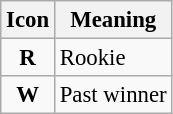<table class="wikitable" style="font-size: 95%;">
<tr>
<th>Icon</th>
<th>Meaning</th>
</tr>
<tr>
<td align="center"><strong><span>R</span></strong></td>
<td>Rookie</td>
</tr>
<tr>
<td align="center"><strong><span>W</span></strong></td>
<td>Past winner</td>
</tr>
</table>
